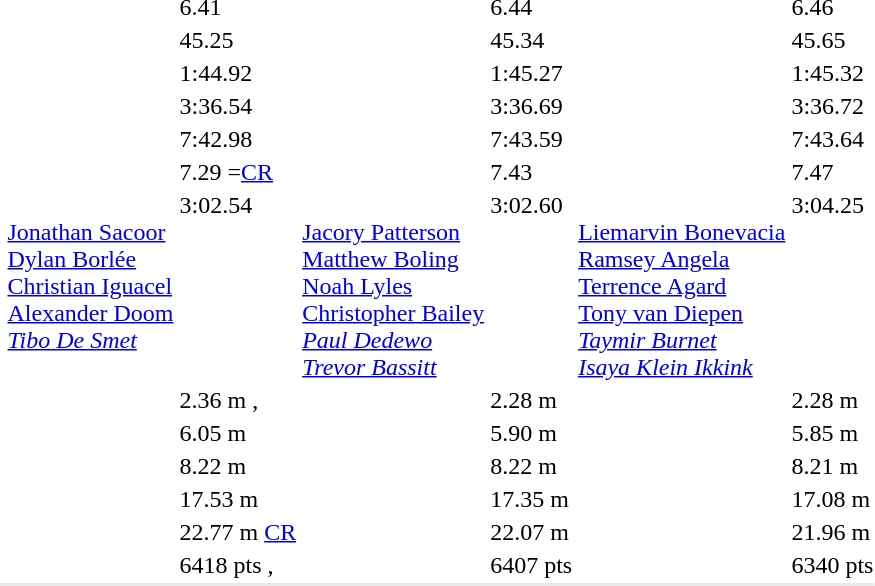<table>
<tr>
<td></td>
<td></td>
<td>6.41  </td>
<td></td>
<td>6.44</td>
<td></td>
<td>6.46</td>
</tr>
<tr>
<td></td>
<td></td>
<td>45.25 </td>
<td></td>
<td>45.34</td>
<td></td>
<td>45.65 </td>
</tr>
<tr>
<td></td>
<td></td>
<td>1:44.92 </td>
<td></td>
<td>1:45.27 </td>
<td></td>
<td>1:45.32</td>
</tr>
<tr>
<td></td>
<td></td>
<td>3:36.54 </td>
<td></td>
<td>3:36.69 </td>
<td></td>
<td>3:36.72</td>
</tr>
<tr>
<td></td>
<td></td>
<td>7:42.98</td>
<td></td>
<td>7:43.59</td>
<td></td>
<td>7:43.64</td>
</tr>
<tr>
<td></td>
<td></td>
<td>7.29 =<a href='#'>CR</a></td>
<td></td>
<td>7.43 </td>
<td></td>
<td>7.47</td>
</tr>
<tr valign=top>
<td></td>
<td><br><a href='#'>Jonathan Sacoor</a> <br><a href='#'>Dylan Borlée</a><br><a href='#'>Christian Iguacel</a><br><a href='#'>Alexander Doom</a><br><em><a href='#'>Tibo De Smet</a></em></td>
<td>3:02.54 </td>
<td><br><a href='#'>Jacory Patterson</a><br><a href='#'>Matthew Boling</a><br><a href='#'>Noah Lyles</a><br><a href='#'>Christopher Bailey</a><br><em><a href='#'>Paul Dedewo</a></em><br><em><a href='#'>Trevor Bassitt</a></em></td>
<td>3:02.60 </td>
<td><br><a href='#'>Liemarvin Bonevacia</a><br><a href='#'>Ramsey Angela</a><br><a href='#'>Terrence Agard</a><br><a href='#'>Tony van Diepen</a><br><em><a href='#'>Taymir Burnet</a></em><br><em><a href='#'>Isaya Klein Ikkink</a></em></td>
<td>3:04.25 </td>
</tr>
<tr>
<td></td>
<td></td>
<td>2.36 m , </td>
<td></td>
<td>2.28 m</td>
<td></td>
<td>2.28 m</td>
</tr>
<tr>
<td></td>
<td></td>
<td>6.05 m</td>
<td></td>
<td>5.90 m</td>
<td></td>
<td>5.85 m</td>
</tr>
<tr>
<td></td>
<td></td>
<td>8.22 m</td>
<td></td>
<td>8.22 m</td>
<td></td>
<td>8.21 m</td>
</tr>
<tr>
<td></td>
<td></td>
<td>17.53 m</td>
<td></td>
<td>17.35 m</td>
<td></td>
<td>17.08 m</td>
</tr>
<tr>
<td></td>
<td></td>
<td>22.77 m <a href='#'>CR</a></td>
<td></td>
<td>22.07 m</td>
<td></td>
<td>21.96 m</td>
</tr>
<tr>
<td></td>
<td></td>
<td>6418 pts , </td>
<td></td>
<td>6407 pts </td>
<td></td>
<td>6340 pts </td>
</tr>
<tr style="background:#e8e8e8;">
<td colspan=7></td>
</tr>
</table>
